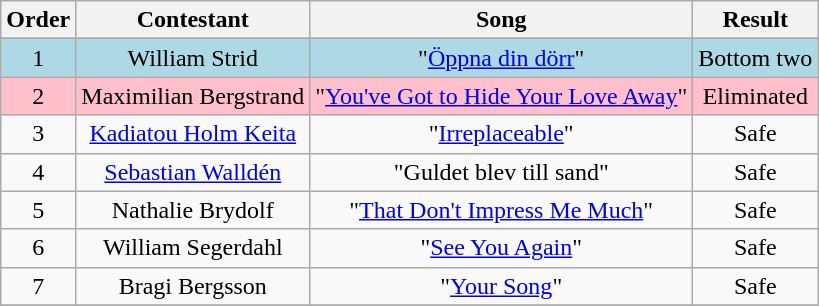<table class="wikitable plainrowheaders" style="text-align:center;">
<tr>
<th scope="col">Order</th>
<th scope="col">Contestant</th>
<th scope="col">Song</th>
<th scope="col">Result</th>
</tr>
<tr>
</tr>
<tr style="background:lightblue;">
<td>1</td>
<td scope="row">William Strid</td>
<td>"<a href='#'>Öppna din dörr</a>"</td>
<td>Bottom two</td>
</tr>
<tr style="background:pink;">
<td>2</td>
<td scope="row">Maximilian Bergstrand</td>
<td>"<a href='#'>You've Got to Hide Your Love Away</a>"</td>
<td>Eliminated</td>
</tr>
<tr>
<td>3</td>
<td scope="row"><a href='#'>Kadiatou Holm Keita</a></td>
<td>"<a href='#'>Irreplaceable</a>"</td>
<td>Safe</td>
</tr>
<tr>
<td>4</td>
<td scope="row"><a href='#'>Sebastian Walldén</a></td>
<td>"Guldet blev till sand"</td>
<td>Safe</td>
</tr>
<tr>
<td>5</td>
<td scope="row">Nathalie Brydolf</td>
<td>"<a href='#'>That Don't Impress Me Much</a>"</td>
<td>Safe</td>
</tr>
<tr>
<td>6</td>
<td scope="row">William Segerdahl</td>
<td>"<a href='#'>See You Again</a>"</td>
<td>Safe</td>
</tr>
<tr>
<td>7</td>
<td scope="row">Bragi Bergsson</td>
<td>"<a href='#'>Your Song</a>"</td>
<td>Safe</td>
</tr>
<tr>
</tr>
</table>
